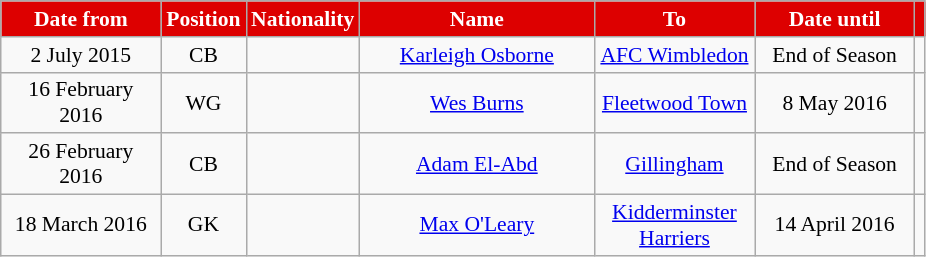<table class="wikitable"  style="text-align:center; font-size:90%; ">
<tr>
<th style="background:#DD0000; color:white; width:100px;">Date from</th>
<th style="background:#DD0000; color:white; width:50px;">Position</th>
<th style="background:#DD0000; color:white; width:50px;">Nationality</th>
<th style="background:#DD0000; color:white; width:150px;">Name</th>
<th style="background:#DD0000; color:white; width:100px;">To</th>
<th style="background:#DD0000; color:white; width:100px;">Date until</th>
<th style="background:#DD0000; color:white;"></th>
</tr>
<tr>
<td>2 July 2015</td>
<td>CB</td>
<td></td>
<td><a href='#'>Karleigh Osborne</a></td>
<td><a href='#'>AFC Wimbledon</a></td>
<td>End of Season</td>
<td></td>
</tr>
<tr>
<td>16 February 2016</td>
<td>WG</td>
<td></td>
<td><a href='#'>Wes Burns</a></td>
<td><a href='#'>Fleetwood Town</a></td>
<td>8 May 2016</td>
<td></td>
</tr>
<tr>
<td>26 February 2016</td>
<td>CB</td>
<td></td>
<td><a href='#'>Adam El-Abd</a></td>
<td><a href='#'>Gillingham</a></td>
<td>End of Season</td>
<td></td>
</tr>
<tr>
<td>18 March 2016</td>
<td>GK</td>
<td></td>
<td><a href='#'>Max O'Leary</a></td>
<td><a href='#'>Kidderminster Harriers</a></td>
<td>14 April 2016 </td>
<td></td>
</tr>
</table>
